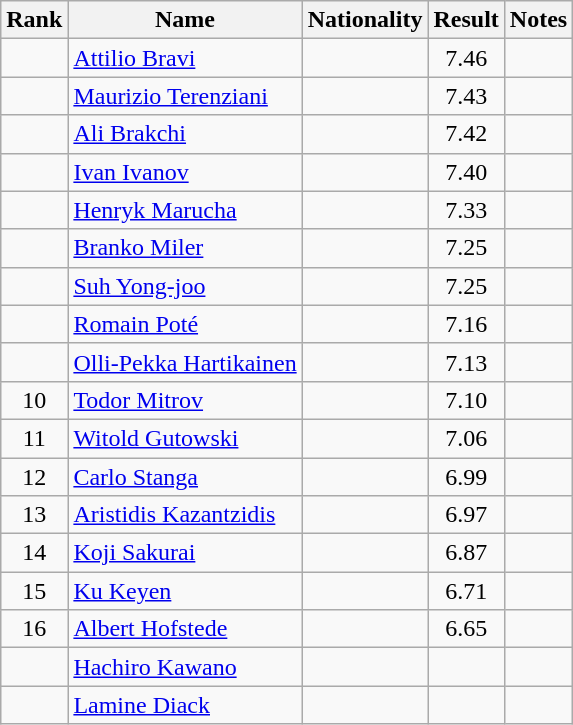<table class="wikitable sortable" style="text-align:center">
<tr>
<th>Rank</th>
<th>Name</th>
<th>Nationality</th>
<th>Result</th>
<th>Notes</th>
</tr>
<tr>
<td></td>
<td align=left><a href='#'>Attilio Bravi</a></td>
<td align=left></td>
<td>7.46</td>
<td></td>
</tr>
<tr>
<td></td>
<td align=left><a href='#'>Maurizio Terenziani</a></td>
<td align=left></td>
<td>7.43</td>
<td></td>
</tr>
<tr>
<td></td>
<td align=left><a href='#'>Ali Brakchi</a></td>
<td align=left></td>
<td>7.42</td>
<td></td>
</tr>
<tr>
<td></td>
<td align=left><a href='#'>Ivan Ivanov</a></td>
<td align=left></td>
<td>7.40</td>
<td></td>
</tr>
<tr>
<td></td>
<td align=left><a href='#'>Henryk Marucha</a></td>
<td align=left></td>
<td>7.33</td>
<td></td>
</tr>
<tr>
<td></td>
<td align=left><a href='#'>Branko Miler</a></td>
<td align=left></td>
<td>7.25</td>
<td></td>
</tr>
<tr>
<td></td>
<td align=left><a href='#'>Suh Yong-joo</a></td>
<td align=left></td>
<td>7.25</td>
<td></td>
</tr>
<tr>
<td></td>
<td align=left><a href='#'>Romain Poté</a></td>
<td align=left></td>
<td>7.16</td>
<td></td>
</tr>
<tr>
<td></td>
<td align=left><a href='#'>Olli-Pekka Hartikainen</a></td>
<td align=left></td>
<td>7.13</td>
<td></td>
</tr>
<tr>
<td>10</td>
<td align=left><a href='#'>Todor Mitrov</a></td>
<td align=left></td>
<td>7.10</td>
<td></td>
</tr>
<tr>
<td>11</td>
<td align=left><a href='#'>Witold Gutowski</a></td>
<td align=left></td>
<td>7.06</td>
<td></td>
</tr>
<tr>
<td>12</td>
<td align=left><a href='#'>Carlo Stanga</a></td>
<td align=left></td>
<td>6.99</td>
<td></td>
</tr>
<tr>
<td>13</td>
<td align=left><a href='#'>Aristidis Kazantzidis</a></td>
<td align=left></td>
<td>6.97</td>
<td></td>
</tr>
<tr>
<td>14</td>
<td align=left><a href='#'>Koji Sakurai</a></td>
<td align=left></td>
<td>6.87</td>
<td></td>
</tr>
<tr>
<td>15</td>
<td align=left><a href='#'>Ku Keyen</a></td>
<td align=left></td>
<td>6.71</td>
<td></td>
</tr>
<tr>
<td>16</td>
<td align=left><a href='#'>Albert Hofstede</a></td>
<td align=left></td>
<td>6.65</td>
<td></td>
</tr>
<tr>
<td></td>
<td align=left><a href='#'>Hachiro Kawano</a></td>
<td align=left></td>
<td></td>
<td></td>
</tr>
<tr>
<td></td>
<td align=left><a href='#'>Lamine Diack</a></td>
<td align=left></td>
<td></td>
<td></td>
</tr>
</table>
